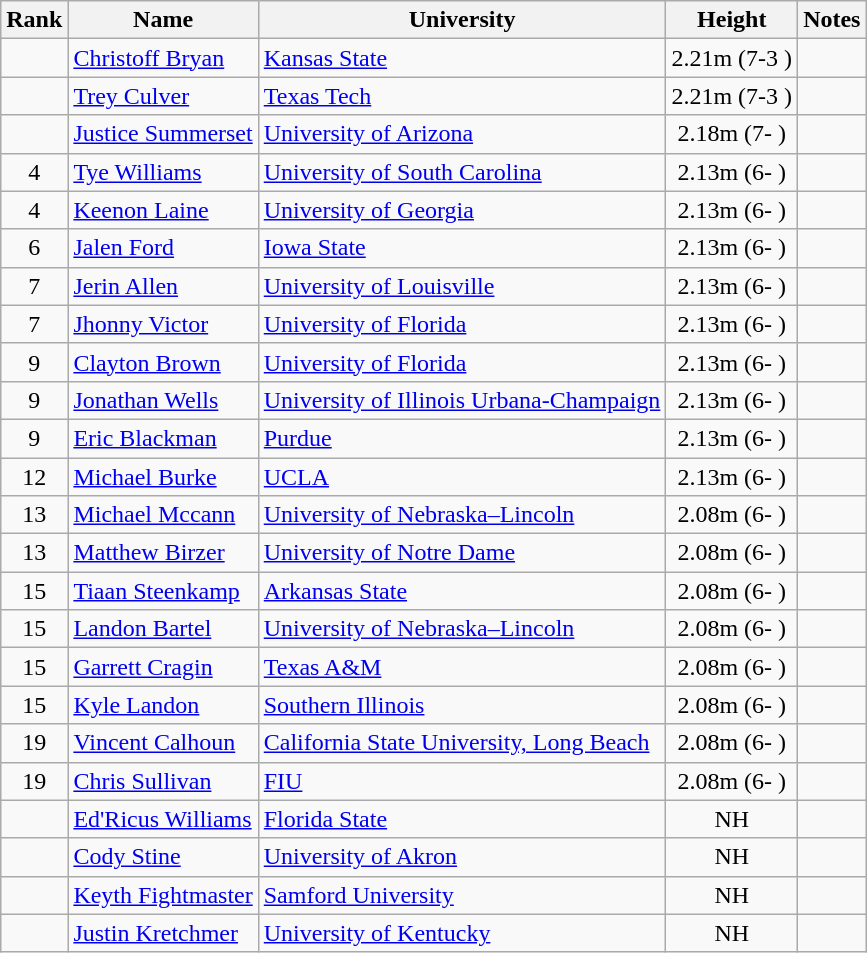<table class="wikitable sortable" style="text-align:center">
<tr>
<th>Rank</th>
<th>Name</th>
<th>University</th>
<th>Height</th>
<th>Notes</th>
</tr>
<tr>
<td></td>
<td align=left><a href='#'>Christoff Bryan</a></td>
<td align=left><a href='#'>Kansas State</a></td>
<td>2.21m (7-3 )</td>
<td></td>
</tr>
<tr>
<td></td>
<td align=left><a href='#'>Trey Culver</a></td>
<td align=left><a href='#'>Texas Tech</a></td>
<td>2.21m (7-3 )</td>
<td></td>
</tr>
<tr>
<td></td>
<td align=left><a href='#'>Justice Summerset</a></td>
<td align=left><a href='#'>University of Arizona</a></td>
<td>2.18m (7- )</td>
<td></td>
</tr>
<tr>
<td>4</td>
<td align=left><a href='#'>Tye Williams</a></td>
<td align=left><a href='#'>University of South Carolina</a></td>
<td>2.13m (6- )</td>
<td></td>
</tr>
<tr>
<td>4</td>
<td align=left><a href='#'>Keenon Laine</a></td>
<td align=left><a href='#'>University of Georgia</a></td>
<td>2.13m (6- )</td>
<td></td>
</tr>
<tr>
<td>6</td>
<td align=left><a href='#'>Jalen Ford</a></td>
<td align=left><a href='#'>Iowa State</a></td>
<td>2.13m (6- )</td>
<td></td>
</tr>
<tr>
<td>7</td>
<td align=left><a href='#'>Jerin Allen</a></td>
<td align=left><a href='#'>University of Louisville</a></td>
<td>2.13m (6- )</td>
<td></td>
</tr>
<tr>
<td>7</td>
<td align=left><a href='#'>Jhonny Victor</a></td>
<td align=left><a href='#'>University of Florida</a></td>
<td>2.13m (6- )</td>
<td></td>
</tr>
<tr>
<td>9</td>
<td align=left><a href='#'>Clayton Brown</a></td>
<td align=left><a href='#'>University of Florida</a></td>
<td>2.13m (6- )</td>
<td></td>
</tr>
<tr>
<td>9</td>
<td align=left><a href='#'>Jonathan Wells</a></td>
<td align=left><a href='#'>University of Illinois Urbana-Champaign</a></td>
<td>2.13m (6- )</td>
<td></td>
</tr>
<tr>
<td>9</td>
<td align=left><a href='#'>Eric Blackman</a></td>
<td align=left><a href='#'>Purdue</a></td>
<td>2.13m (6- )</td>
<td></td>
</tr>
<tr>
<td>12</td>
<td align=left><a href='#'>Michael Burke</a></td>
<td align=left><a href='#'>UCLA</a></td>
<td>2.13m (6- )</td>
<td></td>
</tr>
<tr>
<td>13</td>
<td align=left><a href='#'>Michael Mccann</a></td>
<td align=left><a href='#'>University of Nebraska–Lincoln</a></td>
<td>2.08m (6- )</td>
<td></td>
</tr>
<tr>
<td>13</td>
<td align=left><a href='#'>Matthew Birzer</a></td>
<td align=left><a href='#'>University of Notre Dame</a></td>
<td>2.08m (6- )</td>
<td></td>
</tr>
<tr>
<td>15</td>
<td align=left><a href='#'>Tiaan Steenkamp</a></td>
<td align=left><a href='#'>Arkansas State</a></td>
<td>2.08m (6- )</td>
<td></td>
</tr>
<tr>
<td>15</td>
<td align=left><a href='#'>Landon Bartel</a></td>
<td align=left><a href='#'>University of Nebraska–Lincoln</a></td>
<td>2.08m (6- )</td>
<td></td>
</tr>
<tr>
<td>15</td>
<td align=left><a href='#'>Garrett Cragin</a></td>
<td align=left><a href='#'>Texas A&M</a></td>
<td>2.08m (6- )</td>
<td></td>
</tr>
<tr>
<td>15</td>
<td align=left><a href='#'>Kyle Landon</a></td>
<td align=left><a href='#'>Southern Illinois</a></td>
<td>2.08m (6- )</td>
<td></td>
</tr>
<tr>
<td>19</td>
<td align=left><a href='#'>Vincent Calhoun</a></td>
<td align=left><a href='#'>California State University, Long Beach</a></td>
<td>2.08m (6- )</td>
<td></td>
</tr>
<tr>
<td>19</td>
<td align=left><a href='#'>Chris Sullivan</a></td>
<td align=left><a href='#'>FIU</a></td>
<td>2.08m (6- )</td>
<td></td>
</tr>
<tr>
<td></td>
<td align=left><a href='#'>Ed'Ricus Williams</a></td>
<td align=left><a href='#'>Florida State</a></td>
<td>NH</td>
<td></td>
</tr>
<tr>
<td></td>
<td align=left><a href='#'>Cody Stine</a></td>
<td align=left><a href='#'>University of Akron</a></td>
<td>NH</td>
<td></td>
</tr>
<tr>
<td></td>
<td align=left><a href='#'>Keyth Fightmaster</a></td>
<td align=left><a href='#'>Samford University</a></td>
<td>NH</td>
<td></td>
</tr>
<tr>
<td></td>
<td align=left><a href='#'>Justin Kretchmer</a></td>
<td align=left><a href='#'>University of Kentucky</a></td>
<td>NH</td>
<td></td>
</tr>
</table>
